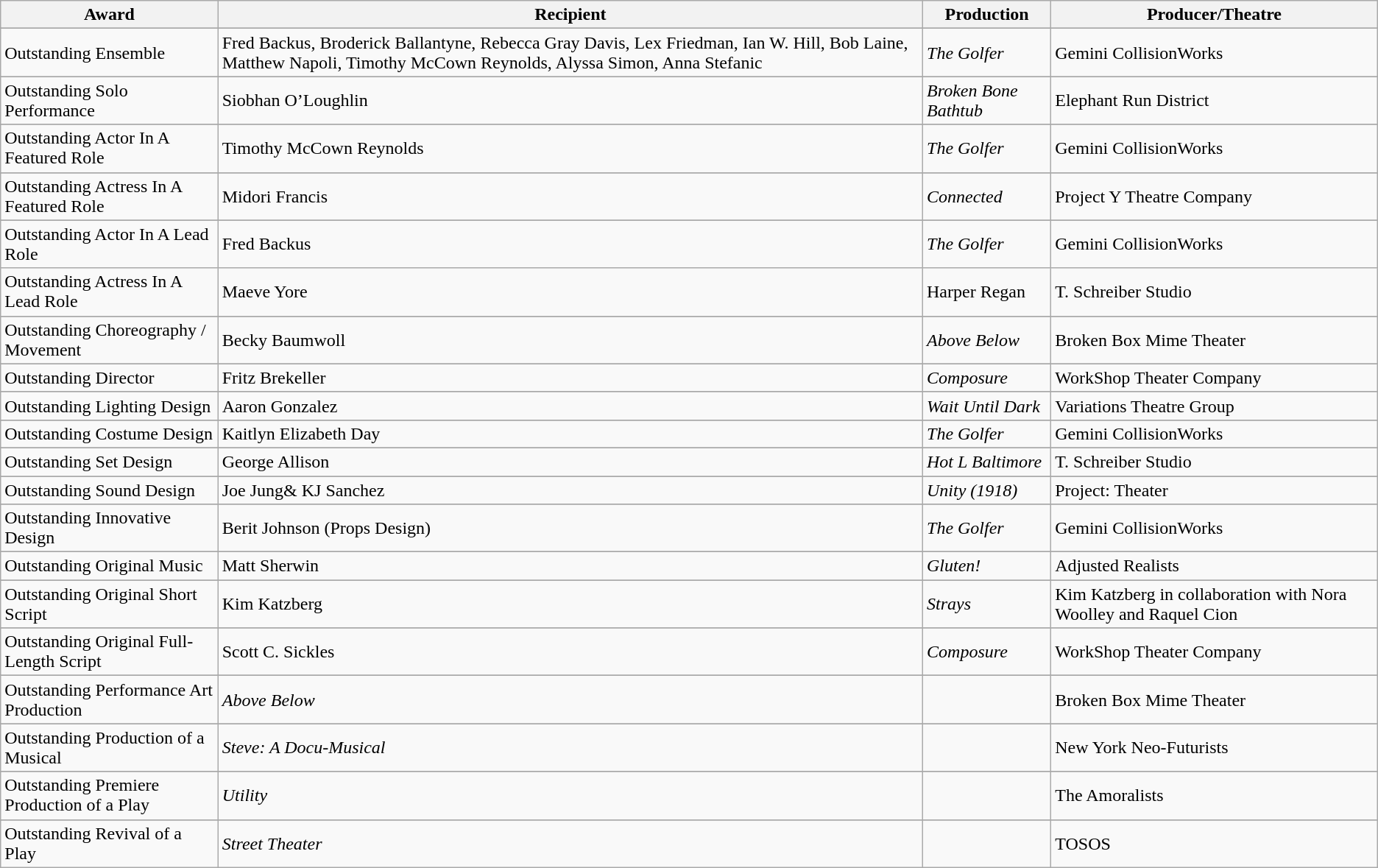<table class="wikitable">
<tr>
<th>Award </th>
<th>Recipient</th>
<th>Production</th>
<th>Producer/Theatre</th>
</tr>
<tr>
</tr>
<tr>
<td>Outstanding Ensemble</td>
<td>Fred Backus, Broderick Ballantyne, Rebecca Gray Davis, Lex Friedman, Ian W. Hill, Bob Laine, Matthew Napoli, Timothy McCown Reynolds, Alyssa Simon, Anna Stefanic</td>
<td><em>The Golfer</em></td>
<td>Gemini CollisionWorks</td>
</tr>
<tr>
</tr>
<tr>
<td>Outstanding Solo Performance</td>
<td>Siobhan O’Loughlin</td>
<td><em>Broken Bone Bathtub</em></td>
<td>Elephant Run District</td>
</tr>
<tr>
</tr>
<tr>
<td>Outstanding Actor In A Featured Role</td>
<td>Timothy McCown Reynolds</td>
<td><em>The Golfer</em></td>
<td>Gemini CollisionWorks</td>
</tr>
<tr>
</tr>
<tr>
<td>Outstanding Actress In A Featured Role</td>
<td>Midori Francis</td>
<td><em>Connected</em></td>
<td>Project Y Theatre Company</td>
</tr>
<tr>
</tr>
<tr>
<td>Outstanding Actor In A Lead Role</td>
<td>Fred Backus</td>
<td><em>The Golfer</em></td>
<td>Gemini CollisionWorks</td>
</tr>
<tr>
<td>Outstanding Actress In A Lead Role</td>
<td>Maeve Yore</td>
<td>Harper Regan</td>
<td>T. Schreiber Studio</td>
</tr>
<tr>
</tr>
<tr>
<td>Outstanding Choreography / Movement</td>
<td>Becky Baumwoll</td>
<td><em>Above Below</em></td>
<td>Broken Box Mime Theater</td>
</tr>
<tr>
</tr>
<tr>
<td>Outstanding Director</td>
<td>Fritz Brekeller</td>
<td><em>Composure</em></td>
<td>WorkShop Theater Company</td>
</tr>
<tr>
</tr>
<tr>
<td>Outstanding Lighting Design</td>
<td>Aaron Gonzalez</td>
<td><em>Wait Until Dark</em></td>
<td>Variations Theatre Group</td>
</tr>
<tr>
</tr>
<tr>
<td>Outstanding Costume Design</td>
<td>Kaitlyn Elizabeth Day</td>
<td><em>The Golfer</em></td>
<td>Gemini CollisionWorks</td>
</tr>
<tr>
</tr>
<tr>
<td>Outstanding Set Design</td>
<td>George Allison</td>
<td><em>Hot L Baltimore</em></td>
<td>T. Schreiber Studio</td>
</tr>
<tr>
</tr>
<tr>
<td>Outstanding Sound Design</td>
<td>Joe Jung& KJ Sanchez</td>
<td><em>Unity (1918)</em></td>
<td>Project: Theater</td>
</tr>
<tr>
</tr>
<tr>
<td>Outstanding Innovative Design</td>
<td>Berit Johnson (Props Design)</td>
<td><em>The Golfer</em></td>
<td>Gemini CollisionWorks</td>
</tr>
<tr>
</tr>
<tr>
<td>Outstanding Original Music</td>
<td>Matt Sherwin</td>
<td><em>Gluten!</em></td>
<td>Adjusted Realists</td>
</tr>
<tr>
</tr>
<tr>
<td>Outstanding Original Short Script</td>
<td>Kim Katzberg</td>
<td><em>Strays</em></td>
<td>Kim Katzberg in collaboration with Nora Woolley and Raquel Cion</td>
</tr>
<tr>
</tr>
<tr>
<td>Outstanding Original Full-Length Script</td>
<td>Scott C. Sickles</td>
<td><em>Composure</em></td>
<td>WorkShop Theater Company</td>
</tr>
<tr>
</tr>
<tr>
<td>Outstanding Performance Art Production</td>
<td><em>Above Below</em></td>
<td></td>
<td>Broken Box Mime Theater</td>
</tr>
<tr>
</tr>
<tr>
<td>Outstanding Production of a Musical</td>
<td><em>Steve: A Docu-Musical</em></td>
<td></td>
<td>New York Neo-Futurists</td>
</tr>
<tr>
</tr>
<tr>
<td>Outstanding Premiere Production of a Play</td>
<td><em>Utility</em></td>
<td></td>
<td>The Amoralists</td>
</tr>
<tr>
</tr>
<tr>
<td>Outstanding Revival of a Play</td>
<td><em>Street Theater</em></td>
<td></td>
<td>TOSOS</td>
</tr>
</table>
